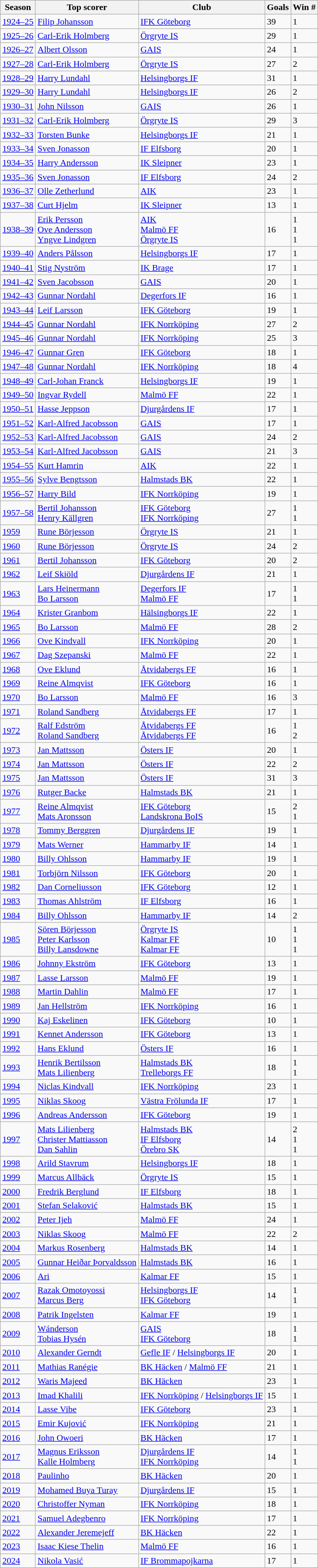<table class="wikitable sortable">
<tr>
<th>Season</th>
<th>Top scorer</th>
<th>Club</th>
<th>Goals</th>
<th>Win #</th>
</tr>
<tr>
<td><a href='#'>1924–25</a></td>
<td> <a href='#'>Filip Johansson</a></td>
<td><a href='#'>IFK Göteborg</a></td>
<td>39</td>
<td>1</td>
</tr>
<tr>
<td><a href='#'>1925–26</a></td>
<td> <a href='#'>Carl-Erik Holmberg</a></td>
<td><a href='#'>Örgryte IS</a></td>
<td>29</td>
<td>1</td>
</tr>
<tr>
<td><a href='#'>1926–27</a></td>
<td> <a href='#'>Albert Olsson</a></td>
<td><a href='#'>GAIS</a></td>
<td>24</td>
<td>1</td>
</tr>
<tr>
<td><a href='#'>1927–28</a></td>
<td> <a href='#'>Carl-Erik Holmberg</a></td>
<td><a href='#'>Örgryte IS</a></td>
<td>27</td>
<td>2</td>
</tr>
<tr>
<td><a href='#'>1928–29</a></td>
<td> <a href='#'>Harry Lundahl</a></td>
<td><a href='#'>Helsingborgs IF</a></td>
<td>31</td>
<td>1</td>
</tr>
<tr>
<td><a href='#'>1929–30</a></td>
<td> <a href='#'>Harry Lundahl</a></td>
<td><a href='#'>Helsingborgs IF</a></td>
<td>26</td>
<td>2</td>
</tr>
<tr>
<td><a href='#'>1930–31</a></td>
<td> <a href='#'>John Nilsson</a></td>
<td><a href='#'>GAIS</a></td>
<td>26</td>
<td>1</td>
</tr>
<tr>
<td><a href='#'>1931–32</a></td>
<td> <a href='#'>Carl-Erik Holmberg</a></td>
<td><a href='#'>Örgryte IS</a></td>
<td>29</td>
<td>3</td>
</tr>
<tr>
<td><a href='#'>1932–33</a></td>
<td> <a href='#'>Torsten Bunke</a></td>
<td><a href='#'>Helsingborgs IF</a></td>
<td>21</td>
<td>1</td>
</tr>
<tr>
<td><a href='#'>1933–34</a></td>
<td> <a href='#'>Sven Jonasson</a></td>
<td><a href='#'>IF Elfsborg</a></td>
<td>20</td>
<td>1</td>
</tr>
<tr>
<td><a href='#'>1934–35</a></td>
<td> <a href='#'>Harry Andersson</a></td>
<td><a href='#'>IK Sleipner</a></td>
<td>23</td>
<td>1</td>
</tr>
<tr>
<td><a href='#'>1935–36</a></td>
<td> <a href='#'>Sven Jonasson</a></td>
<td><a href='#'>IF Elfsborg</a></td>
<td>24</td>
<td>2</td>
</tr>
<tr>
<td><a href='#'>1936–37</a></td>
<td> <a href='#'>Olle Zetherlund</a></td>
<td><a href='#'>AIK</a></td>
<td>23</td>
<td>1</td>
</tr>
<tr>
<td><a href='#'>1937–38</a></td>
<td> <a href='#'>Curt Hjelm</a></td>
<td><a href='#'>IK Sleipner</a></td>
<td>13</td>
<td>1</td>
</tr>
<tr>
<td><a href='#'>1938–39</a></td>
<td> <a href='#'>Erik Persson</a><br> <a href='#'>Ove Andersson</a><br> <a href='#'>Yngve Lindgren</a></td>
<td><a href='#'>AIK</a><br><a href='#'>Malmö FF</a><br><a href='#'>Örgryte IS</a></td>
<td>16</td>
<td>1<br>1<br>1</td>
</tr>
<tr>
<td><a href='#'>1939–40</a></td>
<td> <a href='#'>Anders Pålsson</a></td>
<td><a href='#'>Helsingborgs IF</a></td>
<td>17</td>
<td>1</td>
</tr>
<tr>
<td><a href='#'>1940–41</a></td>
<td> <a href='#'>Stig Nyström</a></td>
<td><a href='#'>IK Brage</a></td>
<td>17</td>
<td>1</td>
</tr>
<tr>
<td><a href='#'>1941–42</a></td>
<td> <a href='#'>Sven Jacobsson</a></td>
<td><a href='#'>GAIS</a></td>
<td>20</td>
<td>1</td>
</tr>
<tr>
<td><a href='#'>1942–43</a></td>
<td> <a href='#'>Gunnar Nordahl</a></td>
<td><a href='#'>Degerfors IF</a></td>
<td>16</td>
<td>1</td>
</tr>
<tr>
<td><a href='#'>1943–44</a></td>
<td> <a href='#'>Leif Larsson</a></td>
<td><a href='#'>IFK Göteborg</a></td>
<td>19</td>
<td>1</td>
</tr>
<tr>
<td><a href='#'>1944–45</a></td>
<td> <a href='#'>Gunnar Nordahl</a></td>
<td><a href='#'>IFK Norrköping</a></td>
<td>27</td>
<td>2</td>
</tr>
<tr>
<td><a href='#'>1945–46</a></td>
<td> <a href='#'>Gunnar Nordahl</a></td>
<td><a href='#'>IFK Norrköping</a></td>
<td>25</td>
<td>3</td>
</tr>
<tr>
<td><a href='#'>1946–47</a></td>
<td> <a href='#'>Gunnar Gren</a></td>
<td><a href='#'>IFK Göteborg</a></td>
<td>18</td>
<td>1</td>
</tr>
<tr>
<td><a href='#'>1947–48</a></td>
<td> <a href='#'>Gunnar Nordahl</a></td>
<td><a href='#'>IFK Norrköping</a></td>
<td>18</td>
<td>4</td>
</tr>
<tr>
<td><a href='#'>1948–49</a></td>
<td> <a href='#'>Carl-Johan Franck</a></td>
<td><a href='#'>Helsingborgs IF</a></td>
<td>19</td>
<td>1</td>
</tr>
<tr>
<td><a href='#'>1949–50</a></td>
<td> <a href='#'>Ingvar Rydell</a></td>
<td><a href='#'>Malmö FF</a></td>
<td>22</td>
<td>1</td>
</tr>
<tr>
<td><a href='#'>1950–51</a></td>
<td> <a href='#'>Hasse Jeppson</a></td>
<td><a href='#'>Djurgårdens IF</a></td>
<td>17</td>
<td>1</td>
</tr>
<tr>
<td><a href='#'>1951–52</a></td>
<td> <a href='#'>Karl-Alfred Jacobsson</a></td>
<td><a href='#'>GAIS</a></td>
<td>17</td>
<td>1</td>
</tr>
<tr>
<td><a href='#'>1952–53</a></td>
<td> <a href='#'>Karl-Alfred Jacobsson</a></td>
<td><a href='#'>GAIS</a></td>
<td>24</td>
<td>2</td>
</tr>
<tr>
<td><a href='#'>1953–54</a></td>
<td> <a href='#'>Karl-Alfred Jacobsson</a></td>
<td><a href='#'>GAIS</a></td>
<td>21</td>
<td>3</td>
</tr>
<tr>
<td><a href='#'>1954–55</a></td>
<td> <a href='#'>Kurt Hamrin</a></td>
<td><a href='#'>AIK</a></td>
<td>22</td>
<td>1</td>
</tr>
<tr>
<td><a href='#'>1955–56</a></td>
<td> <a href='#'>Sylve Bengtsson</a></td>
<td><a href='#'>Halmstads BK</a></td>
<td>22</td>
<td>1</td>
</tr>
<tr>
<td><a href='#'>1956–57</a></td>
<td> <a href='#'>Harry Bild</a></td>
<td><a href='#'>IFK Norrköping</a></td>
<td>19</td>
<td>1</td>
</tr>
<tr>
<td><a href='#'>1957–58</a></td>
<td> <a href='#'>Bertil Johansson</a><br> <a href='#'>Henry Källgren</a></td>
<td><a href='#'>IFK Göteborg</a><br><a href='#'>IFK Norrköping</a></td>
<td>27</td>
<td>1<br>1</td>
</tr>
<tr>
<td><a href='#'>1959</a></td>
<td> <a href='#'>Rune Börjesson</a></td>
<td><a href='#'>Örgryte IS</a></td>
<td>21</td>
<td>1</td>
</tr>
<tr>
<td><a href='#'>1960</a></td>
<td> <a href='#'>Rune Börjesson</a></td>
<td><a href='#'>Örgryte IS</a></td>
<td>24</td>
<td>2</td>
</tr>
<tr>
<td><a href='#'>1961</a></td>
<td> <a href='#'>Bertil Johansson</a></td>
<td><a href='#'>IFK Göteborg</a></td>
<td>20</td>
<td>2</td>
</tr>
<tr>
<td><a href='#'>1962</a></td>
<td> <a href='#'>Leif Skiöld</a></td>
<td><a href='#'>Djurgårdens IF</a></td>
<td>21</td>
<td>1</td>
</tr>
<tr>
<td><a href='#'>1963</a></td>
<td> <a href='#'>Lars Heinermann</a><br> <a href='#'>Bo Larsson</a></td>
<td><a href='#'>Degerfors IF</a><br><a href='#'>Malmö FF</a></td>
<td>17</td>
<td>1<br>1</td>
</tr>
<tr>
<td><a href='#'>1964</a></td>
<td> <a href='#'>Krister Granbom</a></td>
<td><a href='#'>Hälsingborgs IF</a></td>
<td>22</td>
<td>1</td>
</tr>
<tr>
<td><a href='#'>1965</a></td>
<td> <a href='#'>Bo Larsson</a></td>
<td><a href='#'>Malmö FF</a></td>
<td>28</td>
<td>2</td>
</tr>
<tr>
<td><a href='#'>1966</a></td>
<td> <a href='#'>Ove Kindvall</a></td>
<td><a href='#'>IFK Norrköping</a></td>
<td>20</td>
<td>1</td>
</tr>
<tr>
<td><a href='#'>1967</a></td>
<td> <a href='#'>Dag Szepanski</a></td>
<td><a href='#'>Malmö FF</a></td>
<td>22</td>
<td>1</td>
</tr>
<tr>
<td><a href='#'>1968</a></td>
<td> <a href='#'>Ove Eklund</a></td>
<td><a href='#'>Åtvidabergs FF</a></td>
<td>16</td>
<td>1</td>
</tr>
<tr>
<td><a href='#'>1969</a></td>
<td> <a href='#'>Reine Almqvist</a></td>
<td><a href='#'>IFK Göteborg</a></td>
<td>16</td>
<td>1</td>
</tr>
<tr>
<td><a href='#'>1970</a></td>
<td> <a href='#'>Bo Larsson</a></td>
<td><a href='#'>Malmö FF</a></td>
<td>16</td>
<td>3</td>
</tr>
<tr>
<td><a href='#'>1971</a></td>
<td> <a href='#'>Roland Sandberg</a></td>
<td><a href='#'>Åtvidabergs FF</a></td>
<td>17</td>
<td>1</td>
</tr>
<tr>
<td><a href='#'>1972</a></td>
<td> <a href='#'>Ralf Edström</a><br> <a href='#'>Roland Sandberg</a></td>
<td><a href='#'>Åtvidabergs FF</a><br><a href='#'>Åtvidabergs FF</a></td>
<td>16</td>
<td>1<br>2</td>
</tr>
<tr>
<td><a href='#'>1973</a></td>
<td> <a href='#'>Jan Mattsson</a></td>
<td><a href='#'>Östers IF</a></td>
<td>20</td>
<td>1</td>
</tr>
<tr>
<td><a href='#'>1974</a></td>
<td> <a href='#'>Jan Mattsson</a></td>
<td><a href='#'>Östers IF</a></td>
<td>22</td>
<td>2</td>
</tr>
<tr>
<td><a href='#'>1975</a></td>
<td> <a href='#'>Jan Mattsson</a></td>
<td><a href='#'>Östers IF</a></td>
<td>31</td>
<td>3</td>
</tr>
<tr>
<td><a href='#'>1976</a></td>
<td> <a href='#'>Rutger Backe</a></td>
<td><a href='#'>Halmstads BK</a></td>
<td>21</td>
<td>1</td>
</tr>
<tr>
<td><a href='#'>1977</a></td>
<td> <a href='#'>Reine Almqvist</a><br> <a href='#'>Mats Aronsson</a></td>
<td><a href='#'>IFK Göteborg</a><br><a href='#'>Landskrona BoIS</a></td>
<td>15</td>
<td>2<br>1</td>
</tr>
<tr>
<td><a href='#'>1978</a></td>
<td> <a href='#'>Tommy Berggren</a></td>
<td><a href='#'>Djurgårdens IF</a></td>
<td>19</td>
<td>1</td>
</tr>
<tr>
<td><a href='#'>1979</a></td>
<td> <a href='#'>Mats Werner</a></td>
<td><a href='#'>Hammarby IF</a></td>
<td>14</td>
<td>1</td>
</tr>
<tr>
<td><a href='#'>1980</a></td>
<td> <a href='#'>Billy Ohlsson</a></td>
<td><a href='#'>Hammarby IF</a></td>
<td>19</td>
<td>1</td>
</tr>
<tr>
<td><a href='#'>1981</a></td>
<td> <a href='#'>Torbjörn Nilsson</a></td>
<td><a href='#'>IFK Göteborg</a></td>
<td>20</td>
<td>1</td>
</tr>
<tr>
<td><a href='#'>1982</a></td>
<td> <a href='#'>Dan Corneliusson</a></td>
<td><a href='#'>IFK Göteborg</a></td>
<td>12</td>
<td>1</td>
</tr>
<tr>
<td><a href='#'>1983</a></td>
<td> <a href='#'>Thomas Ahlström</a></td>
<td><a href='#'>IF Elfsborg</a></td>
<td>16</td>
<td>1</td>
</tr>
<tr>
<td><a href='#'>1984</a></td>
<td> <a href='#'>Billy Ohlsson</a></td>
<td><a href='#'>Hammarby IF</a></td>
<td>14</td>
<td>2</td>
</tr>
<tr>
<td><a href='#'>1985</a></td>
<td> <a href='#'>Sören Börjesson</a><br> <a href='#'>Peter Karlsson</a><br> <a href='#'>Billy Lansdowne</a></td>
<td><a href='#'>Örgryte IS</a><br><a href='#'>Kalmar FF</a><br><a href='#'>Kalmar FF</a></td>
<td>10</td>
<td>1<br>1<br>1</td>
</tr>
<tr>
<td><a href='#'>1986</a></td>
<td> <a href='#'>Johnny Ekström</a></td>
<td><a href='#'>IFK Göteborg</a></td>
<td>13</td>
<td>1</td>
</tr>
<tr>
<td><a href='#'>1987</a></td>
<td> <a href='#'>Lasse Larsson</a></td>
<td><a href='#'>Malmö FF</a></td>
<td>19</td>
<td>1</td>
</tr>
<tr>
<td><a href='#'>1988</a></td>
<td> <a href='#'>Martin Dahlin</a></td>
<td><a href='#'>Malmö FF</a></td>
<td>17</td>
<td>1</td>
</tr>
<tr>
<td><a href='#'>1989</a></td>
<td> <a href='#'>Jan Hellström</a></td>
<td><a href='#'>IFK Norrköping</a></td>
<td>16</td>
<td>1</td>
</tr>
<tr>
<td><a href='#'>1990</a></td>
<td> <a href='#'>Kaj Eskelinen</a></td>
<td><a href='#'>IFK Göteborg</a></td>
<td>10</td>
<td>1</td>
</tr>
<tr>
<td><a href='#'>1991</a></td>
<td> <a href='#'>Kennet Andersson</a></td>
<td><a href='#'>IFK Göteborg</a></td>
<td>13</td>
<td>1</td>
</tr>
<tr>
<td><a href='#'>1992</a></td>
<td> <a href='#'>Hans Eklund</a></td>
<td><a href='#'>Östers IF</a></td>
<td>16</td>
<td>1</td>
</tr>
<tr>
<td><a href='#'>1993</a></td>
<td> <a href='#'>Henrik Bertilsson</a><br> <a href='#'>Mats Lilienberg</a></td>
<td><a href='#'>Halmstads BK</a><br><a href='#'>Trelleborgs FF</a></td>
<td>18</td>
<td>1<br>1</td>
</tr>
<tr>
<td><a href='#'>1994</a></td>
<td> <a href='#'>Niclas Kindvall</a></td>
<td><a href='#'>IFK Norrköping</a></td>
<td>23</td>
<td>1</td>
</tr>
<tr>
<td><a href='#'>1995</a></td>
<td> <a href='#'>Niklas Skoog</a></td>
<td><a href='#'>Västra Frölunda IF</a></td>
<td>17</td>
<td>1</td>
</tr>
<tr>
<td><a href='#'>1996</a></td>
<td> <a href='#'>Andreas Andersson</a></td>
<td><a href='#'>IFK Göteborg</a></td>
<td>19</td>
<td>1</td>
</tr>
<tr>
<td><a href='#'>1997</a></td>
<td> <a href='#'>Mats Lilienberg</a><br> <a href='#'>Christer Mattiasson</a><br> <a href='#'>Dan Sahlin</a></td>
<td><a href='#'>Halmstads BK</a><br><a href='#'>IF Elfsborg</a><br><a href='#'>Örebro SK</a></td>
<td>14</td>
<td>2<br>1<br>1</td>
</tr>
<tr>
<td><a href='#'>1998</a></td>
<td> <a href='#'>Arild Stavrum</a></td>
<td><a href='#'>Helsingborgs IF</a></td>
<td>18</td>
<td>1</td>
</tr>
<tr>
<td><a href='#'>1999</a></td>
<td> <a href='#'>Marcus Allbäck</a></td>
<td><a href='#'>Örgryte IS</a></td>
<td>15</td>
<td>1</td>
</tr>
<tr>
<td><a href='#'>2000</a></td>
<td> <a href='#'>Fredrik Berglund</a></td>
<td><a href='#'>IF Elfsborg</a></td>
<td>18</td>
<td>1</td>
</tr>
<tr>
<td><a href='#'>2001</a></td>
<td> <a href='#'>Stefan Selaković</a></td>
<td><a href='#'>Halmstads BK</a></td>
<td>15</td>
<td>1</td>
</tr>
<tr>
<td><a href='#'>2002</a></td>
<td> <a href='#'>Peter Ijeh</a></td>
<td><a href='#'>Malmö FF</a></td>
<td>24</td>
<td>1</td>
</tr>
<tr>
<td><a href='#'>2003</a></td>
<td> <a href='#'>Niklas Skoog</a></td>
<td><a href='#'>Malmö FF</a></td>
<td>22</td>
<td>2</td>
</tr>
<tr>
<td><a href='#'>2004</a></td>
<td> <a href='#'>Markus Rosenberg</a></td>
<td><a href='#'>Halmstads BK</a></td>
<td>14</td>
<td>1</td>
</tr>
<tr>
<td><a href='#'>2005</a></td>
<td> <a href='#'>Gunnar Heiðar Þorvaldsson</a></td>
<td><a href='#'>Halmstads BK</a></td>
<td>16</td>
<td>1</td>
</tr>
<tr>
<td><a href='#'>2006</a></td>
<td> <a href='#'>Ari</a></td>
<td><a href='#'>Kalmar FF</a></td>
<td>15</td>
<td>1</td>
</tr>
<tr>
<td><a href='#'>2007</a></td>
<td> <a href='#'>Razak Omotoyossi</a><br> <a href='#'>Marcus Berg</a></td>
<td><a href='#'>Helsingborgs IF</a><br><a href='#'>IFK Göteborg</a></td>
<td>14</td>
<td>1<br>1</td>
</tr>
<tr>
<td><a href='#'>2008</a></td>
<td> <a href='#'>Patrik Ingelsten</a></td>
<td><a href='#'>Kalmar FF</a></td>
<td>19</td>
<td>1</td>
</tr>
<tr>
<td><a href='#'>2009</a></td>
<td> <a href='#'>Wánderson</a><br> <a href='#'>Tobias Hysén</a></td>
<td><a href='#'>GAIS</a><br><a href='#'>IFK Göteborg</a></td>
<td>18</td>
<td>1<br>1</td>
</tr>
<tr>
<td><a href='#'>2010</a></td>
<td> <a href='#'>Alexander Gerndt</a></td>
<td><a href='#'>Gefle IF</a> / <a href='#'>Helsingborgs IF</a></td>
<td>20</td>
<td>1</td>
</tr>
<tr>
<td><a href='#'>2011</a></td>
<td> <a href='#'>Mathias Ranégie</a></td>
<td><a href='#'>BK Häcken</a> / <a href='#'>Malmö FF</a></td>
<td>21</td>
<td>1</td>
</tr>
<tr>
<td><a href='#'>2012</a></td>
<td> <a href='#'>Waris Majeed</a></td>
<td><a href='#'>BK Häcken</a></td>
<td>23</td>
<td>1</td>
</tr>
<tr>
<td><a href='#'>2013</a></td>
<td> <a href='#'>Imad Khalili</a></td>
<td><a href='#'>IFK Norrköping</a> / <a href='#'>Helsingborgs IF</a></td>
<td>15</td>
<td>1</td>
</tr>
<tr>
<td><a href='#'>2014</a></td>
<td> <a href='#'>Lasse Vibe</a></td>
<td><a href='#'>IFK Göteborg</a></td>
<td>23</td>
<td>1</td>
</tr>
<tr>
<td><a href='#'>2015</a></td>
<td> <a href='#'>Emir Kujović</a></td>
<td><a href='#'>IFK Norrköping</a></td>
<td>21</td>
<td>1</td>
</tr>
<tr>
<td><a href='#'>2016</a></td>
<td> <a href='#'>John Owoeri</a></td>
<td><a href='#'>BK Häcken</a></td>
<td>17</td>
<td>1</td>
</tr>
<tr>
<td><a href='#'>2017</a></td>
<td> <a href='#'>Magnus Eriksson</a><br> <a href='#'>Kalle Holmberg</a></td>
<td><a href='#'>Djurgårdens IF</a><br><a href='#'>IFK Norrköping</a></td>
<td>14</td>
<td>1<br>1</td>
</tr>
<tr>
<td><a href='#'>2018</a></td>
<td> <a href='#'>Paulinho</a></td>
<td><a href='#'>BK Häcken</a></td>
<td>20</td>
<td>1</td>
</tr>
<tr>
<td><a href='#'>2019</a></td>
<td> <a href='#'>Mohamed Buya Turay</a></td>
<td><a href='#'>Djurgårdens IF</a></td>
<td>15</td>
<td>1</td>
</tr>
<tr>
<td><a href='#'>2020</a></td>
<td> <a href='#'>Christoffer Nyman</a></td>
<td><a href='#'>IFK Norrköping</a></td>
<td>18</td>
<td>1</td>
</tr>
<tr>
<td><a href='#'>2021</a></td>
<td> <a href='#'>Samuel Adegbenro</a></td>
<td><a href='#'>IFK Norrköping</a></td>
<td>17</td>
<td>1</td>
</tr>
<tr>
<td><a href='#'>2022</a></td>
<td> <a href='#'>Alexander Jeremejeff</a></td>
<td><a href='#'>BK Häcken</a></td>
<td>22</td>
<td>1</td>
</tr>
<tr>
<td><a href='#'>2023</a></td>
<td> <a href='#'>Isaac Kiese Thelin</a></td>
<td><a href='#'>Malmö FF</a></td>
<td>16</td>
<td>1</td>
</tr>
<tr>
<td><a href='#'>2024</a></td>
<td> <a href='#'>Nikola Vasić</a></td>
<td><a href='#'>IF Brommapojkarna</a></td>
<td>17</td>
<td>1</td>
</tr>
</table>
